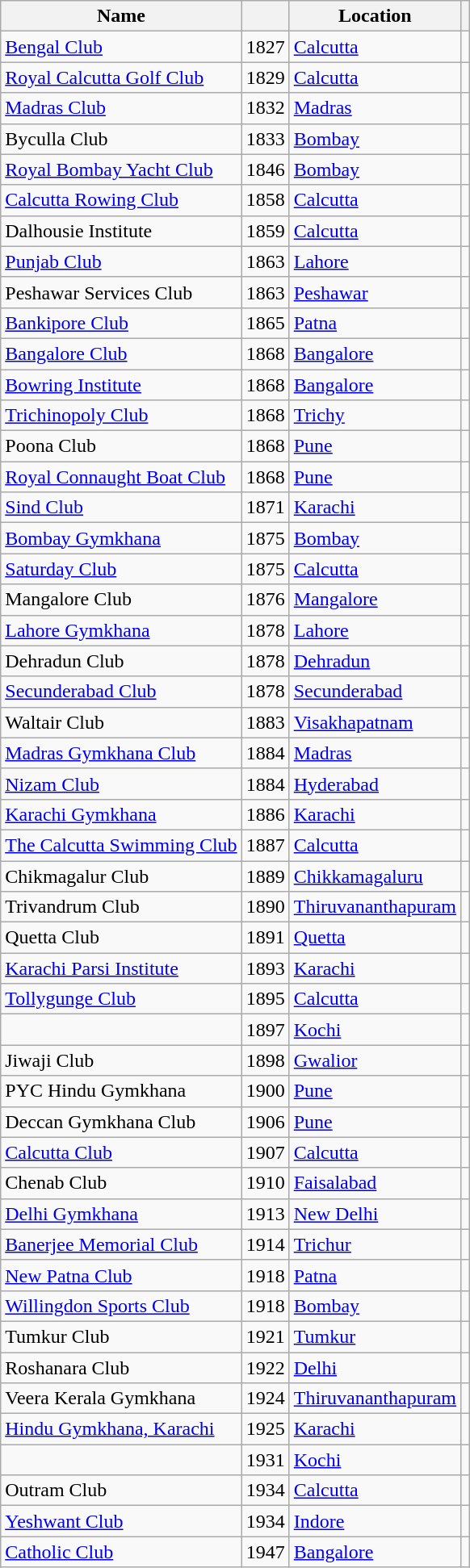<table class="wikitable sortable">
<tr>
<th>Name</th>
<th></th>
<th>Location</th>
<th class=unsortable></th>
</tr>
<tr>
<td><a href='#'>Bengal Club</a></td>
<td>1827</td>
<td><a href='#'>Calcutta</a></td>
<td></td>
</tr>
<tr>
<td><a href='#'>Royal Calcutta Golf Club</a></td>
<td>1829</td>
<td><a href='#'>Calcutta</a></td>
<td></td>
</tr>
<tr>
<td><a href='#'>Madras Club</a></td>
<td>1832</td>
<td><a href='#'>Madras</a></td>
<td></td>
</tr>
<tr>
<td>Byculla Club</td>
<td>1833</td>
<td><a href='#'>Bombay</a></td>
<td></td>
</tr>
<tr>
<td><a href='#'>Royal Bombay Yacht Club</a></td>
<td>1846</td>
<td><a href='#'>Bombay</a></td>
<td></td>
</tr>
<tr>
<td><a href='#'>Calcutta Rowing Club</a></td>
<td>1858</td>
<td><a href='#'>Calcutta</a></td>
<td></td>
</tr>
<tr>
<td>Dalhousie Institute</td>
<td>1859</td>
<td><a href='#'>Calcutta</a></td>
<td></td>
</tr>
<tr>
<td><a href='#'>Punjab Club</a></td>
<td>1863</td>
<td><a href='#'>Lahore</a></td>
<td></td>
</tr>
<tr>
<td>Peshawar Services Club</td>
<td>1863</td>
<td><a href='#'>Peshawar</a></td>
<td></td>
</tr>
<tr>
<td><a href='#'>Bankipore Club</a></td>
<td>1865</td>
<td><a href='#'>Patna</a></td>
<td></td>
</tr>
<tr>
<td><a href='#'>Bangalore Club</a></td>
<td>1868</td>
<td><a href='#'>Bangalore</a></td>
<td></td>
</tr>
<tr>
<td><a href='#'>Bowring Institute</a></td>
<td>1868</td>
<td><a href='#'>Bangalore</a></td>
<td></td>
</tr>
<tr>
<td><a href='#'>Trichinopoly Club</a></td>
<td>1868</td>
<td><a href='#'>Trichy</a></td>
<td></td>
</tr>
<tr>
<td>Poona Club</td>
<td>1868</td>
<td><a href='#'>Pune</a></td>
<td></td>
</tr>
<tr>
<td><a href='#'>Royal Connaught Boat Club</a></td>
<td>1868</td>
<td><a href='#'>Pune</a></td>
<td></td>
</tr>
<tr>
<td><a href='#'>Sind Club</a></td>
<td>1871</td>
<td><a href='#'>Karachi</a></td>
<td></td>
</tr>
<tr>
<td><a href='#'>Bombay Gymkhana</a></td>
<td>1875</td>
<td><a href='#'>Bombay</a></td>
<td></td>
</tr>
<tr>
<td><a href='#'>Saturday Club</a></td>
<td>1875</td>
<td><a href='#'>Calcutta</a></td>
<td></td>
</tr>
<tr>
<td>Mangalore Club</td>
<td>1876</td>
<td><a href='#'>Mangalore</a></td>
<td></td>
</tr>
<tr>
<td><a href='#'>Lahore Gymkhana</a></td>
<td>1878</td>
<td><a href='#'>Lahore</a></td>
<td></td>
</tr>
<tr>
<td>Dehradun Club</td>
<td>1878</td>
<td><a href='#'>Dehradun</a></td>
<td></td>
</tr>
<tr>
<td><a href='#'>Secunderabad Club</a></td>
<td>1878</td>
<td><a href='#'>Secunderabad</a></td>
<td></td>
</tr>
<tr>
<td>Waltair Club</td>
<td>1883</td>
<td><a href='#'>Visakhapatnam</a></td>
<td></td>
</tr>
<tr>
<td><a href='#'>Madras Gymkhana Club</a></td>
<td>1884</td>
<td><a href='#'>Madras</a></td>
<td></td>
</tr>
<tr>
<td><a href='#'>Nizam Club</a></td>
<td>1884</td>
<td><a href='#'>Hyderabad</a></td>
<td></td>
</tr>
<tr>
<td><a href='#'>Karachi Gymkhana</a></td>
<td>1886</td>
<td><a href='#'>Karachi</a></td>
<td></td>
</tr>
<tr>
<td><a href='#'>The Calcutta Swimming Club</a></td>
<td>1887</td>
<td><a href='#'>Calcutta</a></td>
<td></td>
</tr>
<tr>
<td>Chikmagalur Club</td>
<td>1889</td>
<td><a href='#'>Chikkamagaluru</a></td>
<td></td>
</tr>
<tr>
<td>Trivandrum Club</td>
<td>1890</td>
<td><a href='#'>Thiruvananthapuram</a></td>
<td></td>
</tr>
<tr>
<td>Quetta Club</td>
<td>1891</td>
<td><a href='#'>Quetta</a></td>
<td></td>
</tr>
<tr>
<td><a href='#'>Karachi Parsi Institute</a></td>
<td>1893</td>
<td><a href='#'>Karachi</a></td>
<td></td>
</tr>
<tr>
<td><a href='#'>Tollygunge Club</a></td>
<td>1895</td>
<td><a href='#'>Calcutta</a></td>
<td></td>
</tr>
<tr>
<td></td>
<td>1897</td>
<td><a href='#'>Kochi</a></td>
<td></td>
</tr>
<tr>
<td>Jiwaji Club</td>
<td>1898</td>
<td><a href='#'>Gwalior</a></td>
<td></td>
</tr>
<tr>
<td>PYC Hindu Gymkhana</td>
<td>1900</td>
<td><a href='#'>Pune</a></td>
<td></td>
</tr>
<tr>
<td>Deccan Gymkhana Club</td>
<td>1906</td>
<td><a href='#'>Pune</a></td>
<td></td>
</tr>
<tr>
<td><a href='#'>Calcutta Club</a></td>
<td>1907</td>
<td><a href='#'>Calcutta</a></td>
<td></td>
</tr>
<tr>
<td>Chenab Club</td>
<td>1910</td>
<td><a href='#'>Faisalabad</a></td>
<td></td>
</tr>
<tr>
<td><a href='#'>Delhi Gymkhana</a></td>
<td>1913</td>
<td><a href='#'>New Delhi</a></td>
<td></td>
</tr>
<tr>
<td><a href='#'>Banerjee Memorial Club</a></td>
<td>1914</td>
<td><a href='#'>Trichur</a></td>
<td></td>
</tr>
<tr>
<td><a href='#'>New Patna Club</a></td>
<td>1918</td>
<td><a href='#'>Patna</a></td>
<td></td>
</tr>
<tr>
<td><a href='#'>Willingdon Sports Club</a></td>
<td>1918</td>
<td><a href='#'>Bombay</a></td>
<td></td>
</tr>
<tr>
<td>Tumkur Club</td>
<td>1921</td>
<td><a href='#'>Tumkur</a></td>
<td></td>
</tr>
<tr>
<td>Roshanara Club</td>
<td>1922</td>
<td><a href='#'>Delhi</a></td>
<td></td>
</tr>
<tr>
<td>Veera Kerala Gymkhana</td>
<td>1924</td>
<td><a href='#'>Thiruvananthapuram</a></td>
<td></td>
</tr>
<tr>
<td><a href='#'>Hindu Gymkhana, Karachi</a></td>
<td>1925</td>
<td><a href='#'>Karachi</a></td>
<td></td>
</tr>
<tr>
<td></td>
<td>1931</td>
<td><a href='#'>Kochi</a></td>
<td></td>
</tr>
<tr>
<td>Outram Club</td>
<td>1934</td>
<td><a href='#'>Calcutta</a></td>
<td></td>
</tr>
<tr>
<td><a href='#'>Yeshwant Club</a></td>
<td>1934</td>
<td><a href='#'>Indore</a></td>
<td></td>
</tr>
<tr>
<td><a href='#'>Catholic Club</a></td>
<td>1947</td>
<td><a href='#'>Bangalore</a></td>
<td></td>
</tr>
</table>
